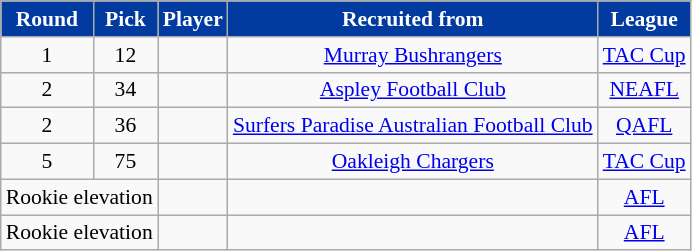<table class="wikitable" style="font-size:90%; text-align:center;">
<tr>
<td style="background:#013B9F; color:white;"><strong>Round</strong></td>
<td style="background:#013B9F; color:white;"><strong>Pick</strong></td>
<td style="background:#013B9F; color:white;"><strong>Player</strong></td>
<td style="background:#013B9F; color:white;"><strong>Recruited from</strong></td>
<td style="background:#013B9F; color:white;"><strong>League</strong></td>
</tr>
<tr>
<td>1</td>
<td>12</td>
<td></td>
<td><a href='#'>Murray Bushrangers</a></td>
<td><a href='#'>TAC Cup</a></td>
</tr>
<tr>
<td>2</td>
<td>34</td>
<td></td>
<td><a href='#'>Aspley Football Club</a></td>
<td><a href='#'>NEAFL</a></td>
</tr>
<tr>
<td>2</td>
<td>36</td>
<td></td>
<td><a href='#'>Surfers Paradise Australian Football Club</a></td>
<td><a href='#'>QAFL</a></td>
</tr>
<tr>
<td>5</td>
<td>75</td>
<td></td>
<td><a href='#'>Oakleigh Chargers</a></td>
<td><a href='#'>TAC Cup</a></td>
</tr>
<tr>
<td colspan=2>Rookie elevation</td>
<td></td>
<td></td>
<td><a href='#'>AFL</a></td>
</tr>
<tr>
<td colspan=2>Rookie elevation</td>
<td></td>
<td></td>
<td><a href='#'>AFL</a></td>
</tr>
</table>
